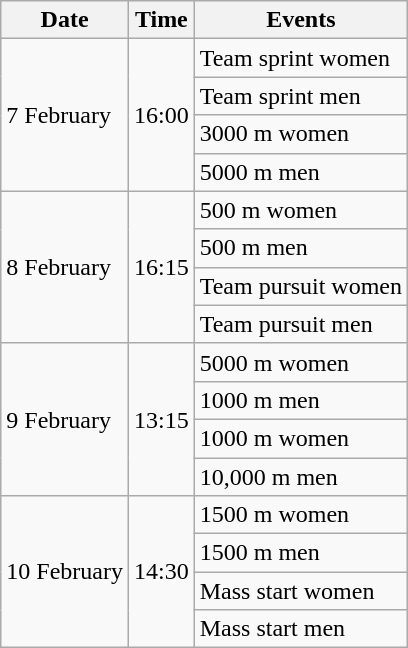<table class="wikitable" border="1">
<tr>
<th>Date</th>
<th>Time</th>
<th>Events</th>
</tr>
<tr>
<td rowspan=4>7 February</td>
<td rowspan=4>16:00</td>
<td>Team sprint women</td>
</tr>
<tr>
<td>Team sprint men</td>
</tr>
<tr>
<td>3000 m women</td>
</tr>
<tr>
<td>5000 m men</td>
</tr>
<tr>
<td rowspan=4>8 February</td>
<td rowspan=4>16:15</td>
<td>500 m women</td>
</tr>
<tr>
<td>500 m men</td>
</tr>
<tr>
<td>Team pursuit women</td>
</tr>
<tr>
<td>Team pursuit men</td>
</tr>
<tr>
<td rowspan=4>9 February</td>
<td rowspan=4>13:15</td>
<td>5000 m women</td>
</tr>
<tr>
<td>1000 m men</td>
</tr>
<tr>
<td>1000 m women</td>
</tr>
<tr>
<td>10,000 m men</td>
</tr>
<tr>
<td rowspan=4>10 February</td>
<td rowspan=4>14:30</td>
<td>1500 m women</td>
</tr>
<tr>
<td>1500 m men</td>
</tr>
<tr>
<td>Mass start women</td>
</tr>
<tr>
<td>Mass start men</td>
</tr>
</table>
